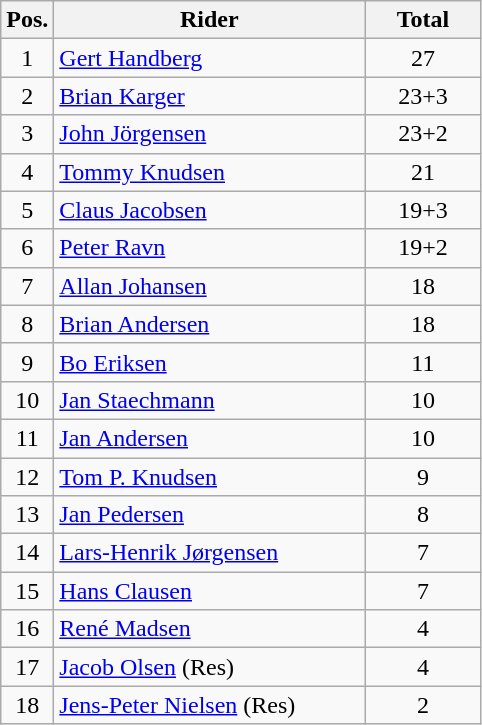<table class=wikitable>
<tr>
<th width=25px>Pos.</th>
<th width=200px>Rider</th>
<th width=70px>Total</th>
</tr>
<tr align=center >
<td>1</td>
<td align=left><a href='#'>Gert Handberg</a></td>
<td>27</td>
</tr>
<tr align=center >
<td>2</td>
<td align=left><a href='#'>Brian Karger</a></td>
<td>23+3</td>
</tr>
<tr align=center >
<td>3</td>
<td align=left><a href='#'>John Jörgensen</a></td>
<td>23+2</td>
</tr>
<tr align=center >
<td>4</td>
<td align=left><a href='#'>Tommy Knudsen</a></td>
<td>21</td>
</tr>
<tr align=center >
<td>5</td>
<td align=left><a href='#'>Claus Jacobsen</a></td>
<td>19+3</td>
</tr>
<tr align=center >
<td>6</td>
<td align=left><a href='#'>Peter Ravn</a></td>
<td>19+2</td>
</tr>
<tr align=center>
<td>7</td>
<td align=left><a href='#'>Allan Johansen</a></td>
<td>18</td>
</tr>
<tr align=center>
<td>8</td>
<td align=left><a href='#'>Brian Andersen</a></td>
<td>18</td>
</tr>
<tr align=center>
<td>9</td>
<td align=left><a href='#'>Bo Eriksen</a></td>
<td>11</td>
</tr>
<tr align=center>
<td>10</td>
<td align=left><a href='#'>Jan Staechmann</a></td>
<td>10</td>
</tr>
<tr align=center>
<td>11</td>
<td align=left><a href='#'>Jan Andersen</a></td>
<td>10</td>
</tr>
<tr align=center>
<td>12</td>
<td align=left><a href='#'>Tom P. Knudsen</a></td>
<td>9</td>
</tr>
<tr align=center>
<td>13</td>
<td align=left><a href='#'>Jan Pedersen</a></td>
<td>8</td>
</tr>
<tr align=center>
<td>14</td>
<td align=left><a href='#'>Lars-Henrik Jørgensen</a></td>
<td>7</td>
</tr>
<tr align=center>
<td>15</td>
<td align=left><a href='#'>Hans Clausen</a></td>
<td>7</td>
</tr>
<tr align=center>
<td>16</td>
<td align=left><a href='#'>René Madsen</a></td>
<td>4</td>
</tr>
<tr align=center>
<td>17</td>
<td align=left><a href='#'>Jacob Olsen</a> (Res)</td>
<td>4</td>
</tr>
<tr align=center>
<td>18</td>
<td align=left><a href='#'>Jens-Peter Nielsen</a> (Res)</td>
<td>2</td>
</tr>
</table>
